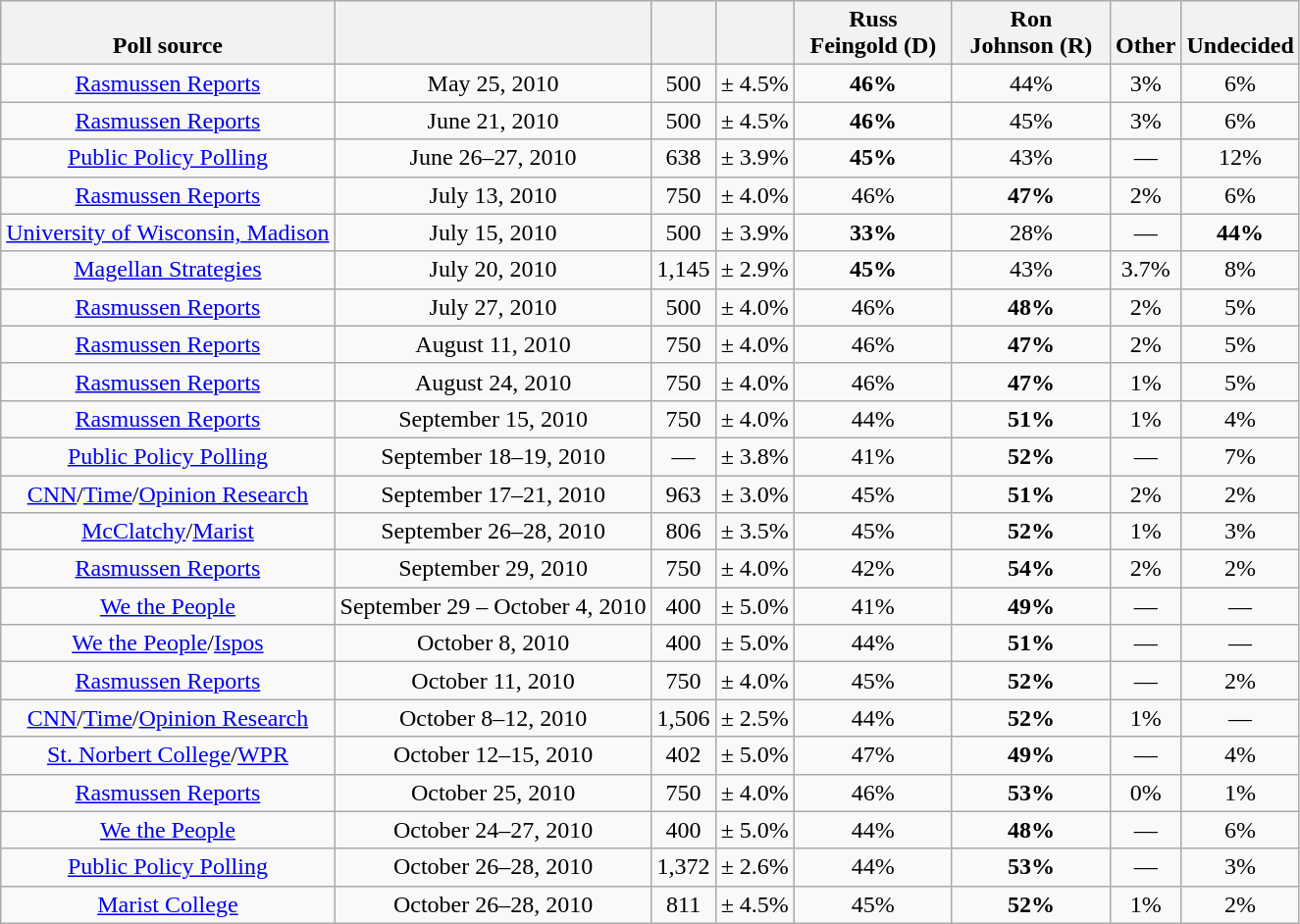<table class="wikitable" style="text-align:center">
<tr valign=bottom>
<th>Poll source</th>
<th></th>
<th></th>
<th></th>
<th style="width:100px;">Russ<br>Feingold (D)</th>
<th style="width:100px;">Ron<br>Johnson (R)</th>
<th>Other</th>
<th>Undecided</th>
</tr>
<tr>
<td><a href='#'>Rasmussen Reports</a></td>
<td>May 25, 2010</td>
<td>500</td>
<td>± 4.5%</td>
<td><strong>46%</strong></td>
<td>44%</td>
<td>3%</td>
<td>6%</td>
</tr>
<tr>
<td><a href='#'>Rasmussen Reports</a></td>
<td>June 21, 2010</td>
<td>500</td>
<td>± 4.5%</td>
<td><strong>46%</strong></td>
<td>45%</td>
<td>3%</td>
<td>6%</td>
</tr>
<tr>
<td><a href='#'>Public Policy Polling</a></td>
<td>June 26–27, 2010</td>
<td>638</td>
<td>± 3.9%</td>
<td><strong>45%</strong></td>
<td>43%</td>
<td>––</td>
<td>12%</td>
</tr>
<tr>
<td><a href='#'>Rasmussen Reports</a></td>
<td>July 13, 2010</td>
<td>750</td>
<td>± 4.0%</td>
<td>46%</td>
<td><strong>47%</strong></td>
<td>2%</td>
<td>6%</td>
</tr>
<tr>
<td><a href='#'>University of Wisconsin, Madison</a></td>
<td>July 15, 2010</td>
<td>500</td>
<td>± 3.9%</td>
<td><strong>33%</strong></td>
<td>28%</td>
<td>––</td>
<td><strong>44%</strong></td>
</tr>
<tr>
<td><a href='#'>Magellan Strategies</a></td>
<td>July 20, 2010</td>
<td>1,145</td>
<td>± 2.9%</td>
<td><strong>45%</strong></td>
<td>43%</td>
<td>3.7%</td>
<td>8%</td>
</tr>
<tr>
<td><a href='#'>Rasmussen Reports</a></td>
<td>July 27, 2010</td>
<td>500</td>
<td>± 4.0%</td>
<td>46%</td>
<td><strong>48%</strong></td>
<td>2%</td>
<td>5%</td>
</tr>
<tr>
<td><a href='#'>Rasmussen Reports</a></td>
<td>August 11, 2010</td>
<td>750</td>
<td>± 4.0%</td>
<td>46%</td>
<td><strong>47%</strong></td>
<td>2%</td>
<td>5%</td>
</tr>
<tr>
<td><a href='#'>Rasmussen Reports</a></td>
<td>August 24, 2010</td>
<td>750</td>
<td>± 4.0%</td>
<td>46%</td>
<td><strong>47%</strong></td>
<td>1%</td>
<td>5%</td>
</tr>
<tr>
<td><a href='#'>Rasmussen Reports</a></td>
<td>September 15, 2010</td>
<td>750</td>
<td>± 4.0%</td>
<td>44%</td>
<td><strong>51%</strong></td>
<td>1%</td>
<td>4%</td>
</tr>
<tr>
<td><a href='#'>Public Policy Polling</a></td>
<td>September 18–19, 2010</td>
<td>––</td>
<td>± 3.8%</td>
<td>41%</td>
<td><strong>52%</strong></td>
<td>––</td>
<td>7%</td>
</tr>
<tr>
<td><a href='#'>CNN</a>/<a href='#'>Time</a>/<a href='#'>Opinion Research</a></td>
<td>September 17–21, 2010</td>
<td>963</td>
<td>± 3.0%</td>
<td>45%</td>
<td><strong>51%</strong></td>
<td>2%</td>
<td>2%</td>
</tr>
<tr>
<td><a href='#'>McClatchy</a>/<a href='#'>Marist</a></td>
<td>September 26–28, 2010</td>
<td>806</td>
<td>± 3.5%</td>
<td>45%</td>
<td><strong>52%</strong></td>
<td>1%</td>
<td>3%</td>
</tr>
<tr>
<td><a href='#'>Rasmussen Reports</a></td>
<td>September 29, 2010</td>
<td>750</td>
<td>± 4.0%</td>
<td>42%</td>
<td><strong>54%</strong></td>
<td>2%</td>
<td>2%</td>
</tr>
<tr>
<td><a href='#'>We the People</a></td>
<td>September 29 – October 4, 2010</td>
<td>400</td>
<td>± 5.0%</td>
<td>41%</td>
<td><strong>49%</strong></td>
<td>––</td>
<td>––</td>
</tr>
<tr>
<td><a href='#'>We the People</a>/<a href='#'>Ispos</a></td>
<td>October 8, 2010</td>
<td>400</td>
<td>± 5.0%</td>
<td>44%</td>
<td><strong>51%</strong></td>
<td>––</td>
<td>––</td>
</tr>
<tr>
<td><a href='#'>Rasmussen Reports</a></td>
<td>October 11, 2010</td>
<td>750</td>
<td>± 4.0%</td>
<td>45%</td>
<td><strong>52%</strong></td>
<td>––</td>
<td>2%</td>
</tr>
<tr>
<td><a href='#'>CNN</a>/<a href='#'>Time</a>/<a href='#'>Opinion Research</a></td>
<td>October 8–12, 2010</td>
<td>1,506</td>
<td>± 2.5%</td>
<td>44%</td>
<td><strong>52%</strong></td>
<td>1%</td>
<td>––</td>
</tr>
<tr>
<td><a href='#'>St. Norbert College</a>/<a href='#'>WPR</a></td>
<td>October 12–15, 2010</td>
<td>402</td>
<td>± 5.0%</td>
<td>47%</td>
<td><strong>49%</strong></td>
<td>––</td>
<td>4%</td>
</tr>
<tr>
<td><a href='#'>Rasmussen Reports</a></td>
<td>October 25, 2010</td>
<td>750</td>
<td>± 4.0%</td>
<td>46%</td>
<td><strong>53%</strong></td>
<td>0%</td>
<td>1%</td>
</tr>
<tr>
<td><a href='#'>We the People</a></td>
<td>October 24–27, 2010</td>
<td>400</td>
<td>± 5.0%</td>
<td>44%</td>
<td><strong>48%</strong></td>
<td>––</td>
<td>6%</td>
</tr>
<tr>
<td><a href='#'>Public Policy Polling</a></td>
<td>October 26–28, 2010</td>
<td>1,372</td>
<td>± 2.6%</td>
<td>44%</td>
<td><strong>53%</strong></td>
<td>––</td>
<td>3%</td>
</tr>
<tr>
<td><a href='#'>Marist College</a></td>
<td>October 26–28, 2010</td>
<td>811</td>
<td>± 4.5%</td>
<td>45%</td>
<td><strong>52%</strong></td>
<td>1%</td>
<td>2%</td>
</tr>
</table>
